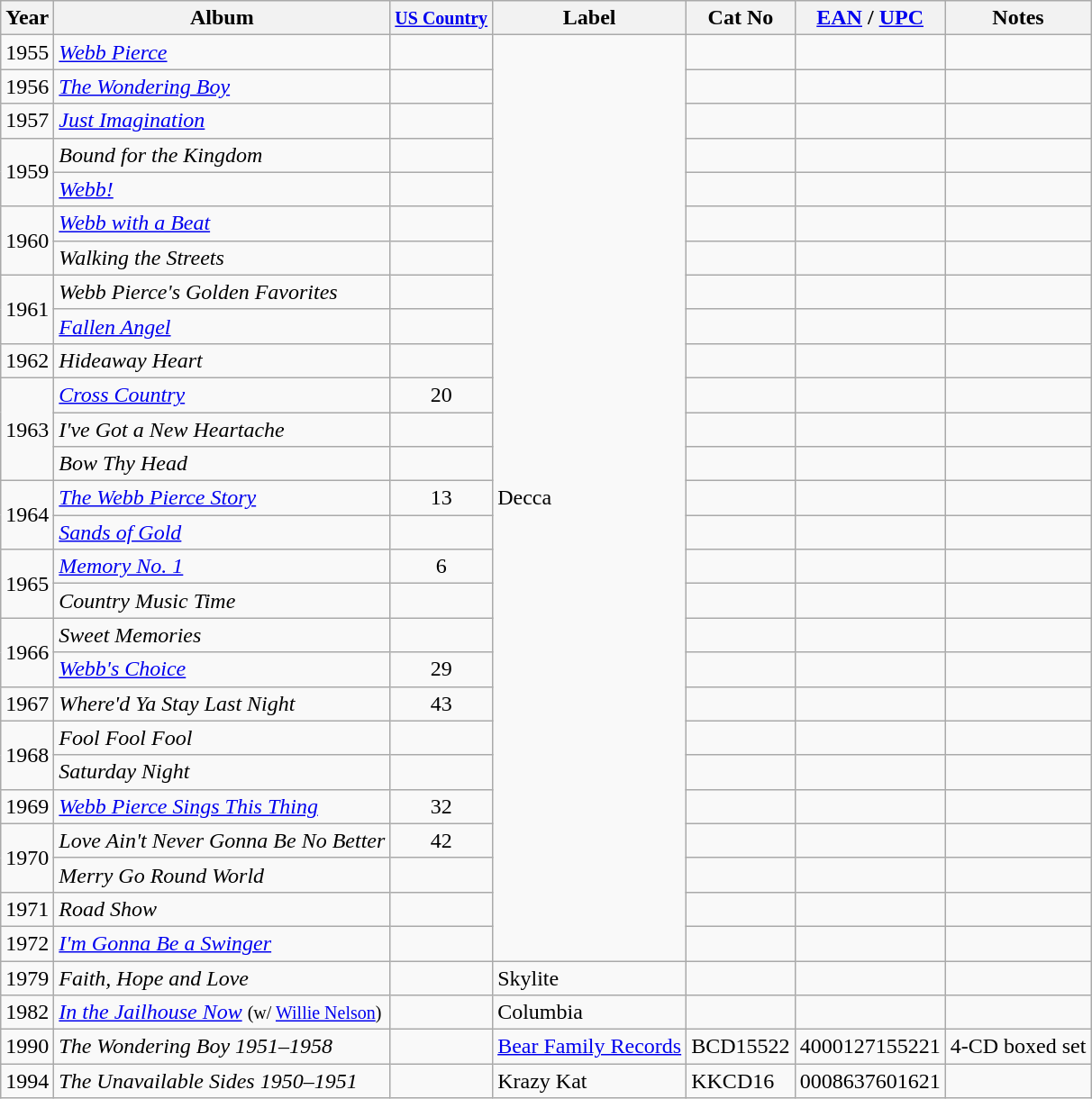<table class="wikitable">
<tr>
<th>Year</th>
<th>Album</th>
<th><small><a href='#'>US Country</a></small></th>
<th>Label</th>
<th>Cat No</th>
<th><a href='#'>EAN</a> / <a href='#'>UPC</a></th>
<th>Notes</th>
</tr>
<tr>
<td>1955</td>
<td><em><a href='#'>Webb Pierce</a></em></td>
<td></td>
<td rowspan="27">Decca</td>
<td></td>
<td></td>
<td></td>
</tr>
<tr>
<td>1956</td>
<td><em><a href='#'>The Wondering Boy</a></em></td>
<td></td>
<td></td>
<td></td>
<td></td>
</tr>
<tr>
<td>1957</td>
<td><em><a href='#'>Just Imagination</a></em></td>
<td></td>
<td></td>
<td></td>
<td></td>
</tr>
<tr>
<td rowspan="2">1959</td>
<td><em>Bound for the Kingdom</em></td>
<td></td>
<td></td>
<td></td>
<td></td>
</tr>
<tr>
<td><em><a href='#'>Webb!</a></em></td>
<td></td>
<td></td>
<td></td>
<td></td>
</tr>
<tr>
<td rowspan="2">1960</td>
<td><em><a href='#'>Webb with a Beat</a></em></td>
<td></td>
<td></td>
<td></td>
<td></td>
</tr>
<tr>
<td><em>Walking the Streets</em></td>
<td></td>
<td></td>
<td></td>
<td></td>
</tr>
<tr>
<td rowspan="2">1961</td>
<td><em>Webb Pierce's Golden Favorites</em></td>
<td></td>
<td></td>
<td></td>
<td></td>
</tr>
<tr>
<td><em><a href='#'>Fallen Angel</a></em></td>
<td></td>
<td></td>
<td></td>
<td></td>
</tr>
<tr>
<td>1962</td>
<td><em>Hideaway Heart</em></td>
<td></td>
<td></td>
<td></td>
<td></td>
</tr>
<tr>
<td rowspan="3">1963</td>
<td><em><a href='#'>Cross Country</a></em></td>
<td align="center">20</td>
<td></td>
<td></td>
<td></td>
</tr>
<tr>
<td><em>I've Got a New Heartache</em></td>
<td></td>
<td></td>
<td></td>
<td></td>
</tr>
<tr>
<td><em>Bow Thy Head</em></td>
<td></td>
<td></td>
<td></td>
<td></td>
</tr>
<tr>
<td rowspan="2">1964</td>
<td><em><a href='#'>The Webb Pierce Story</a></em></td>
<td align="center">13</td>
<td></td>
<td></td>
<td></td>
</tr>
<tr>
<td><em><a href='#'>Sands of Gold</a></em></td>
<td></td>
<td></td>
<td></td>
<td></td>
</tr>
<tr>
<td rowspan="2">1965</td>
<td><em><a href='#'>Memory No. 1</a></em></td>
<td align="center">6</td>
<td></td>
<td></td>
<td></td>
</tr>
<tr>
<td><em>Country Music Time</em></td>
<td></td>
<td></td>
<td></td>
<td></td>
</tr>
<tr>
<td rowspan="2">1966</td>
<td><em>Sweet Memories</em></td>
<td></td>
<td></td>
<td></td>
<td></td>
</tr>
<tr>
<td><em><a href='#'>Webb's Choice</a></em></td>
<td align="center">29</td>
<td></td>
<td></td>
<td></td>
</tr>
<tr>
<td>1967</td>
<td><em>Where'd Ya Stay Last Night</em></td>
<td align="center">43</td>
<td></td>
<td></td>
<td></td>
</tr>
<tr>
<td rowspan="2">1968</td>
<td><em>Fool Fool Fool</em></td>
<td></td>
<td></td>
<td></td>
<td></td>
</tr>
<tr>
<td><em>Saturday Night</em></td>
<td></td>
<td></td>
<td></td>
<td></td>
</tr>
<tr>
<td>1969</td>
<td><em><a href='#'>Webb Pierce Sings This Thing</a></em></td>
<td align="center">32</td>
<td></td>
<td></td>
<td></td>
</tr>
<tr>
<td rowspan="2">1970</td>
<td><em>Love Ain't Never Gonna Be No Better</em></td>
<td align="center">42</td>
<td></td>
<td></td>
<td></td>
</tr>
<tr>
<td><em>Merry Go Round World</em></td>
<td></td>
<td></td>
<td></td>
<td></td>
</tr>
<tr>
<td>1971</td>
<td><em>Road Show</em></td>
<td></td>
<td></td>
<td></td>
<td></td>
</tr>
<tr>
<td>1972</td>
<td><em><a href='#'>I'm Gonna Be a Swinger</a></em></td>
<td></td>
<td></td>
<td></td>
<td></td>
</tr>
<tr>
<td>1979</td>
<td><em>Faith, Hope and Love</em></td>
<td></td>
<td>Skylite</td>
<td></td>
<td></td>
<td></td>
</tr>
<tr>
<td>1982</td>
<td><em><a href='#'>In the Jailhouse Now</a></em> <small>(w/ <a href='#'>Willie Nelson</a>)</small></td>
<td></td>
<td>Columbia</td>
<td></td>
<td></td>
<td></td>
</tr>
<tr>
<td>1990</td>
<td><em>The Wondering Boy 1951–1958</em></td>
<td></td>
<td><a href='#'>Bear Family Records</a></td>
<td>BCD15522</td>
<td>4000127155221</td>
<td>4-CD boxed set</td>
</tr>
<tr>
<td>1994</td>
<td><em>The Unavailable Sides 1950–1951</em></td>
<td></td>
<td>Krazy Kat</td>
<td>KKCD16</td>
<td>0008637601621</td>
<td></td>
</tr>
</table>
